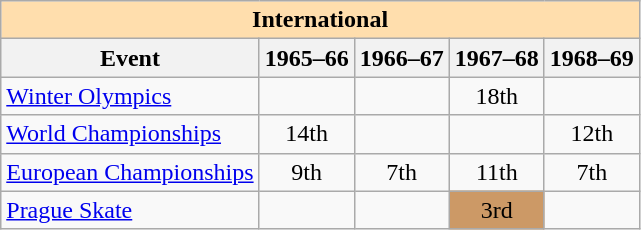<table class="wikitable" style="text-align:center">
<tr>
<th style="background-color: #ffdead; " colspan=5 align=center>International</th>
</tr>
<tr>
<th>Event</th>
<th>1965–66</th>
<th>1966–67</th>
<th>1967–68</th>
<th>1968–69</th>
</tr>
<tr>
<td align=left><a href='#'>Winter Olympics</a></td>
<td></td>
<td></td>
<td>18th</td>
<td></td>
</tr>
<tr>
<td align=left><a href='#'>World Championships</a></td>
<td>14th</td>
<td></td>
<td></td>
<td>12th</td>
</tr>
<tr>
<td align=left><a href='#'>European Championships</a></td>
<td>9th</td>
<td>7th</td>
<td>11th</td>
<td>7th</td>
</tr>
<tr>
<td align=left><a href='#'>Prague Skate</a></td>
<td></td>
<td></td>
<td bgcolor=cc9966>3rd</td>
<td></td>
</tr>
</table>
